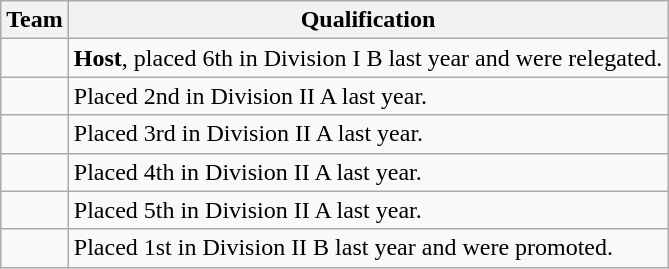<table class="wikitable">
<tr>
<th>Team</th>
<th>Qualification</th>
</tr>
<tr>
<td></td>
<td><strong>Host</strong>, placed 6th in Division I B last year and were relegated.</td>
</tr>
<tr>
<td></td>
<td>Placed 2nd in Division II A last year.</td>
</tr>
<tr>
<td></td>
<td>Placed 3rd in Division II A last year.</td>
</tr>
<tr>
<td></td>
<td>Placed 4th in Division II A last year.</td>
</tr>
<tr>
<td></td>
<td>Placed 5th in Division II A last year.</td>
</tr>
<tr>
<td></td>
<td>Placed 1st in Division II B last year and were promoted.</td>
</tr>
</table>
